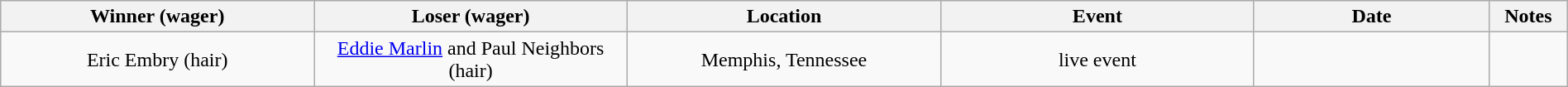<table class="wikitable sortable" width=100%  style="text-align: center">
<tr>
<th width=20% scope="col">Winner (wager)</th>
<th width=20% scope="col">Loser (wager)</th>
<th width=20% scope="col">Location</th>
<th width=20% scope="col">Event</th>
<th width=15% scope="col">Date</th>
<th class="unsortable" width=5% scope="col">Notes</th>
</tr>
<tr>
<td>Eric Embry (hair)</td>
<td><a href='#'>Eddie Marlin</a> and Paul Neighbors (hair)</td>
<td>Memphis, Tennessee</td>
<td>live event</td>
<td></td>
<td></td>
</tr>
</table>
